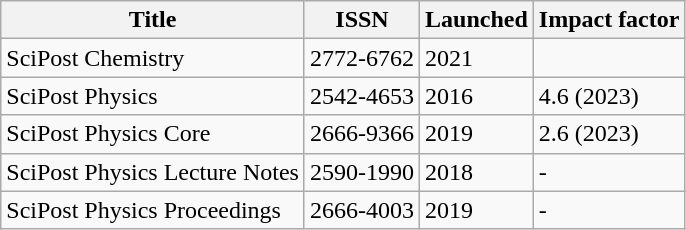<table class="wikitable">
<tr>
<th>Title</th>
<th>ISSN</th>
<th>Launched</th>
<th>Impact factor</th>
</tr>
<tr>
<td>SciPost Chemistry</td>
<td>2772-6762</td>
<td>2021</td>
<td></td>
</tr>
<tr>
<td>SciPost Physics</td>
<td>2542-4653</td>
<td>2016</td>
<td>4.6 (2023)</td>
</tr>
<tr>
<td>SciPost Physics Core</td>
<td>2666-9366</td>
<td>2019</td>
<td>2.6 (2023)</td>
</tr>
<tr>
<td>SciPost Physics Lecture Notes</td>
<td>2590-1990</td>
<td>2018</td>
<td>-</td>
</tr>
<tr>
<td>SciPost Physics Proceedings</td>
<td>2666-4003</td>
<td>2019</td>
<td>-</td>
</tr>
</table>
